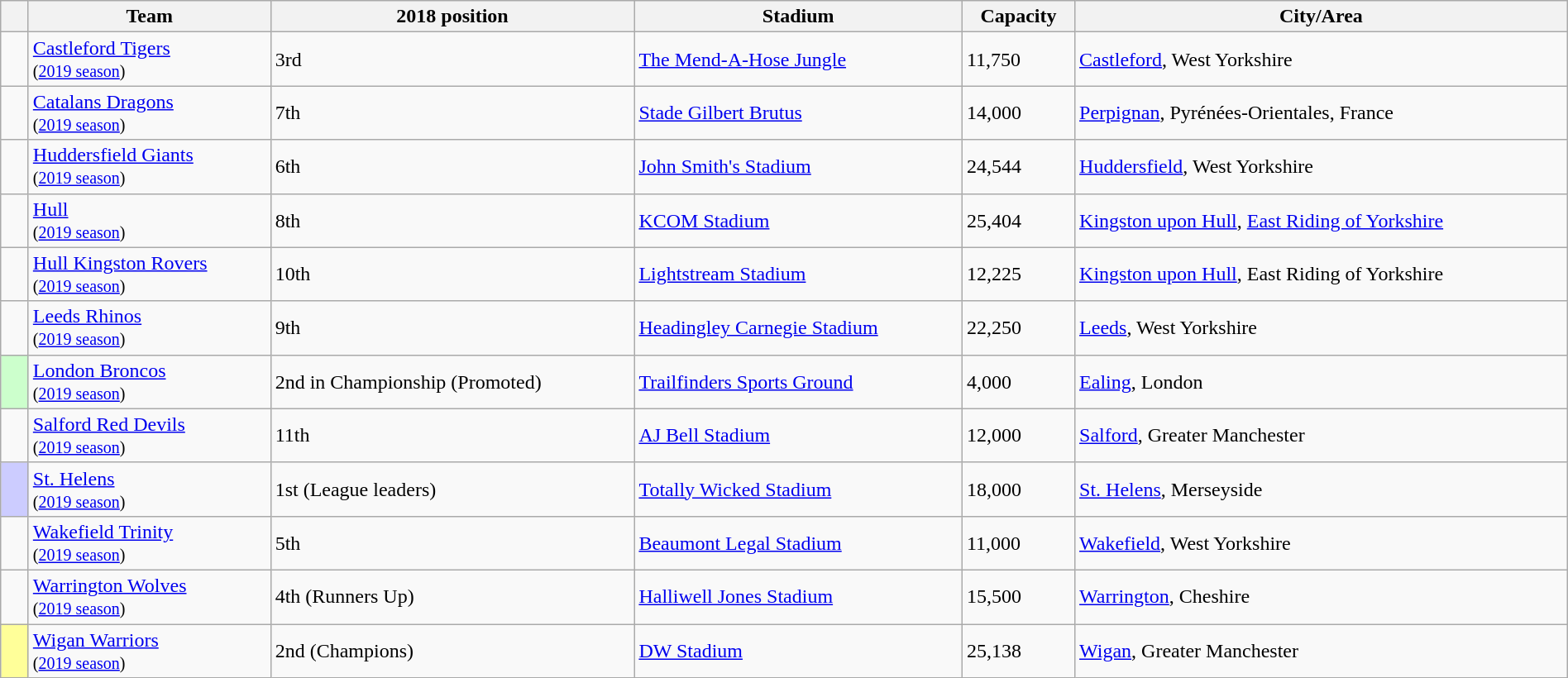<table style="width:100%;" class="wikitable sortable">
<tr>
<th></th>
<th>Team</th>
<th>2018 position</th>
<th>Stadium</th>
<th>Capacity</th>
<th>City/Area</th>
</tr>
<tr>
<td></td>
<td> <a href='#'>Castleford Tigers</a><br><small>(<a href='#'>2019 season</a>)</small></td>
<td>3rd</td>
<td><a href='#'>The Mend-A-Hose Jungle</a></td>
<td>11,750</td>
<td><a href='#'>Castleford</a>, West Yorkshire</td>
</tr>
<tr>
<td></td>
<td> <a href='#'>Catalans Dragons</a><br><small>(<a href='#'>2019 season</a>)</small></td>
<td>7th</td>
<td><a href='#'>Stade Gilbert Brutus</a></td>
<td>14,000</td>
<td><a href='#'>Perpignan</a>, Pyrénées-Orientales, France</td>
</tr>
<tr>
<td></td>
<td> <a href='#'>Huddersfield Giants</a><br><small>(<a href='#'>2019 season</a>)</small></td>
<td>6th</td>
<td><a href='#'>John Smith's Stadium</a></td>
<td>24,544</td>
<td><a href='#'>Huddersfield</a>, West Yorkshire</td>
</tr>
<tr>
<td></td>
<td> <a href='#'>Hull</a><br><small>(<a href='#'>2019 season</a>)</small></td>
<td>8th</td>
<td><a href='#'>KCOM Stadium</a></td>
<td>25,404</td>
<td><a href='#'>Kingston upon Hull</a>, <a href='#'>East Riding of Yorkshire</a></td>
</tr>
<tr>
<td></td>
<td> <a href='#'>Hull Kingston Rovers</a><br><small>(<a href='#'>2019 season</a>)</small></td>
<td>10th</td>
<td><a href='#'>Lightstream Stadium</a></td>
<td>12,225</td>
<td><a href='#'>Kingston upon Hull</a>, East Riding of Yorkshire</td>
</tr>
<tr>
<td></td>
<td> <a href='#'>Leeds Rhinos</a><br><small>(<a href='#'>2019 season</a>)</small></td>
<td>9th</td>
<td><a href='#'>Headingley Carnegie Stadium</a></td>
<td>22,250</td>
<td><a href='#'>Leeds</a>, West Yorkshire</td>
</tr>
<tr>
<td style="background:#CCFFCC; width:15px;"> </td>
<td> <a href='#'>London Broncos</a><br><small>(<a href='#'>2019 season</a>)</small></td>
<td>2nd in Championship (Promoted)</td>
<td><a href='#'>Trailfinders Sports Ground</a></td>
<td>4,000</td>
<td><a href='#'>Ealing</a>, London</td>
</tr>
<tr>
<td></td>
<td> <a href='#'>Salford Red Devils</a><br><small>(<a href='#'>2019 season</a>)</small></td>
<td>11th</td>
<td><a href='#'>AJ Bell Stadium</a></td>
<td>12,000</td>
<td><a href='#'>Salford</a>, Greater Manchester</td>
</tr>
<tr>
<td style="background:#ccccff; width:15px;"> </td>
<td> <a href='#'>St. Helens</a><br><small>(<a href='#'>2019 season</a>)</small></td>
<td>1st (League leaders)</td>
<td><a href='#'>Totally Wicked Stadium</a></td>
<td>18,000</td>
<td><a href='#'>St. Helens</a>, Merseyside</td>
</tr>
<tr>
<td></td>
<td> <a href='#'>Wakefield Trinity</a><br><small>(<a href='#'>2019 season</a>)</small></td>
<td>5th</td>
<td><a href='#'>Beaumont Legal Stadium</a></td>
<td>11,000</td>
<td><a href='#'>Wakefield</a>, West Yorkshire</td>
</tr>
<tr>
<td></td>
<td> <a href='#'>Warrington Wolves</a><br><small>(<a href='#'>2019 season</a>)</small></td>
<td>4th (Runners Up)</td>
<td><a href='#'>Halliwell Jones Stadium</a></td>
<td>15,500</td>
<td><a href='#'>Warrington</a>, Cheshire</td>
</tr>
<tr>
<td style="background:#ff9; width:15px;"> </td>
<td> <a href='#'>Wigan Warriors</a><br><small>(<a href='#'>2019 season</a>)</small></td>
<td>2nd (Champions)</td>
<td><a href='#'>DW Stadium</a></td>
<td>25,138</td>
<td><a href='#'>Wigan</a>, Greater Manchester</td>
</tr>
</table>
